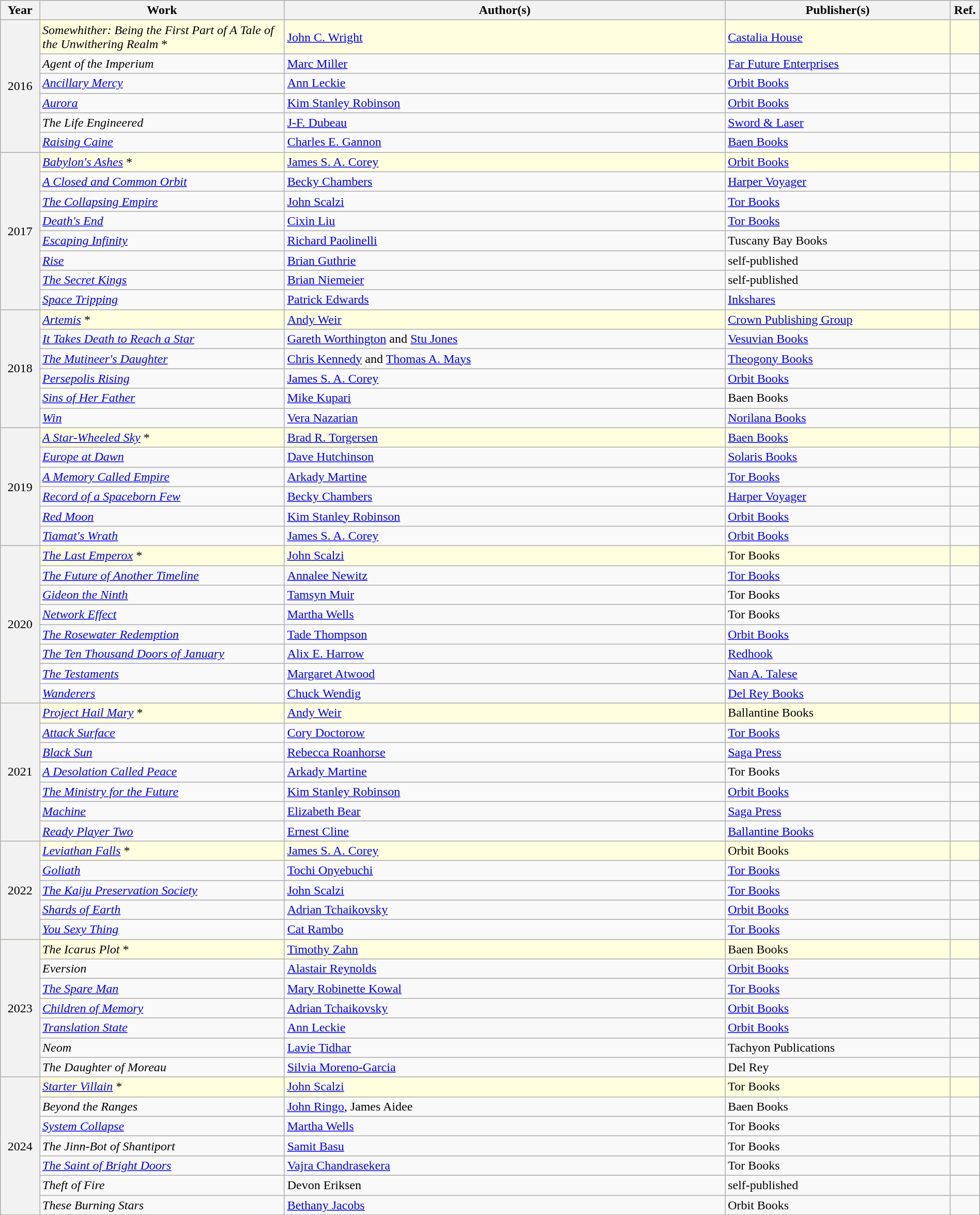<table class="sortable wikitable" style="width:100%; margin:1em auto 1em auto;">
<tr>
<th style="width:4%;" scope="col">Year</th>
<th style="width:25%;" scope="col">Work</th>
<th style="width:45%;" scope="col" class="unsortable">Author(s)</th>
<th style="width:23%;" scope="col" class="unsortable">Publisher(s)</th>
<th style="width:3%;" scope="col" class="unsortable">Ref.</th>
</tr>
<tr style="background:lightyellow;">
<th scope="row" rowspan="6" style="text-align:center; font-weight:normal;">2016</th>
<td><em>Somewhither: Being the First Part of A Tale of the Unwithering Realm</em> *</td>
<td><a href='#'>John C. Wright</a></td>
<td><a href='#'>Castalia House</a></td>
<td></td>
</tr>
<tr>
<td><em>Agent of the Imperium</em></td>
<td><a href='#'>Marc Miller</a></td>
<td><a href='#'>Far Future Enterprises</a></td>
<td></td>
</tr>
<tr>
<td><em><a href='#'>Ancillary Mercy</a></em></td>
<td><a href='#'>Ann Leckie</a></td>
<td><a href='#'>Orbit Books</a></td>
<td></td>
</tr>
<tr>
<td><em><a href='#'>Aurora</a></em></td>
<td><a href='#'>Kim Stanley Robinson</a></td>
<td><a href='#'>Orbit Books</a></td>
<td></td>
</tr>
<tr>
<td><em>The Life Engineered</em></td>
<td><a href='#'>J-F. Dubeau</a></td>
<td><a href='#'>Sword & Laser</a></td>
<td></td>
</tr>
<tr>
<td><em><a href='#'>Raising Caine</a></em></td>
<td><a href='#'>Charles E. Gannon</a></td>
<td><a href='#'>Baen Books</a></td>
<td></td>
</tr>
<tr style="background:lightyellow;">
<th scope="row" rowspan="8" style="text-align:center; font-weight:normal;">2017</th>
<td><em><a href='#'>Babylon's Ashes</a></em> *</td>
<td><a href='#'>James S. A. Corey</a></td>
<td><a href='#'>Orbit Books</a></td>
<td></td>
</tr>
<tr>
<td><em><a href='#'>A Closed and Common Orbit</a></em></td>
<td><a href='#'>Becky Chambers</a></td>
<td><a href='#'>Harper Voyager</a></td>
<td></td>
</tr>
<tr>
<td><em><a href='#'>The Collapsing Empire</a></em></td>
<td><a href='#'>John Scalzi</a></td>
<td><a href='#'>Tor Books</a></td>
<td></td>
</tr>
<tr>
<td><em><a href='#'>Death's End </a></em></td>
<td><a href='#'>Cixin Liu</a></td>
<td><a href='#'>Tor Books</a></td>
<td></td>
</tr>
<tr>
<td><em><a href='#'>Escaping Infinity</a></em></td>
<td><a href='#'>Richard Paolinelli</a></td>
<td>Tuscany Bay Books</td>
<td></td>
</tr>
<tr>
<td><em><a href='#'>Rise</a></em></td>
<td><a href='#'>Brian Guthrie</a></td>
<td>self-published</td>
<td></td>
</tr>
<tr>
<td><em><a href='#'>The Secret Kings</a></em></td>
<td><a href='#'>Brian Niemeier</a></td>
<td>self-published</td>
<td></td>
</tr>
<tr>
<td><em><a href='#'>Space Tripping</a></em></td>
<td><a href='#'>Patrick Edwards</a></td>
<td><a href='#'>Inkshares</a></td>
<td></td>
</tr>
<tr style="background:lightyellow;">
<th scope="row" rowspan="6" style="text-align:center; font-weight:normal;">2018</th>
<td><em><a href='#'>Artemis</a></em> *</td>
<td><a href='#'>Andy Weir</a></td>
<td><a href='#'>Crown Publishing Group</a></td>
<td></td>
</tr>
<tr>
<td><em><a href='#'>It Takes Death to Reach a Star</a></em></td>
<td><a href='#'>Gareth Worthington</a> and <a href='#'>Stu Jones</a></td>
<td><a href='#'>Vesuvian Books</a></td>
<td></td>
</tr>
<tr>
<td><em><a href='#'>The Mutineer's Daughter</a></em></td>
<td><a href='#'>Chris Kennedy</a> and <a href='#'>Thomas A. Mays</a></td>
<td><a href='#'>Theogony Books</a></td>
<td></td>
</tr>
<tr>
<td><em><a href='#'>Persepolis Rising</a></em></td>
<td><a href='#'>James S. A. Corey</a></td>
<td><a href='#'>Orbit Books</a></td>
<td></td>
</tr>
<tr>
<td><em><a href='#'>Sins of Her Father</a></em></td>
<td><a href='#'>Mike Kupari</a></td>
<td>Baen Books</td>
<td></td>
</tr>
<tr>
<td><em><a href='#'>Win</a></em></td>
<td><a href='#'>Vera Nazarian</a></td>
<td><a href='#'>Norilana Books</a></td>
<td></td>
</tr>
<tr style="background:lightyellow;">
<th rowspan="6" style="text-align:center; font-weight:normal;">2019</th>
<td><em><a href='#'>A Star-Wheeled Sky</a></em> *</td>
<td><a href='#'>Brad R. Torgersen</a></td>
<td><a href='#'>Baen Books</a></td>
<td></td>
</tr>
<tr>
<td><em><a href='#'>Europe at Dawn</a></em></td>
<td><a href='#'>Dave Hutchinson</a></td>
<td><a href='#'>Solaris Books</a></td>
<td></td>
</tr>
<tr>
<td><em><a href='#'>A Memory Called Empire</a></em></td>
<td><a href='#'>Arkady Martine</a></td>
<td><a href='#'>Tor Books</a></td>
<td></td>
</tr>
<tr>
<td><em><a href='#'>Record of a Spaceborn Few</a></em></td>
<td><a href='#'>Becky Chambers</a></td>
<td><a href='#'>Harper Voyager</a></td>
<td></td>
</tr>
<tr>
<td><em><a href='#'>Red Moon</a></em></td>
<td><a href='#'>Kim Stanley Robinson</a></td>
<td><a href='#'>Orbit Books</a></td>
<td></td>
</tr>
<tr>
<td><em><a href='#'>Tiamat's Wrath</a></em></td>
<td><a href='#'>James S. A. Corey</a></td>
<td><a href='#'>Orbit Books</a></td>
<td></td>
</tr>
<tr style="background:lightyellow;">
<th rowspan="8" style="text-align:center; font-weight:normal;">2020</th>
<td><em><a href='#'>The Last Emperox</a></em> *</td>
<td><a href='#'>John Scalzi</a></td>
<td>Tor Books</td>
<td></td>
</tr>
<tr>
<td><em><a href='#'>The Future of Another Timeline</a></em></td>
<td><a href='#'>Annalee Newitz</a></td>
<td><a href='#'>Tor Books</a></td>
<td></td>
</tr>
<tr>
<td><em><a href='#'>Gideon the Ninth</a></em></td>
<td><a href='#'>Tamsyn Muir</a></td>
<td>Tor Books</td>
<td></td>
</tr>
<tr>
<td><em><a href='#'>Network Effect</a></em></td>
<td><a href='#'>Martha Wells</a></td>
<td>Tor Books</td>
<td></td>
</tr>
<tr>
<td><em><a href='#'>The Rosewater Redemption</a></em></td>
<td><a href='#'>Tade Thompson</a></td>
<td><a href='#'>Orbit Books</a></td>
<td></td>
</tr>
<tr>
<td><em><a href='#'>The Ten Thousand Doors of January</a></em></td>
<td><a href='#'>Alix E. Harrow</a></td>
<td><a href='#'>Redhook</a></td>
<td></td>
</tr>
<tr>
<td><em><a href='#'>The Testaments</a></em></td>
<td><a href='#'>Margaret Atwood</a></td>
<td><a href='#'>Nan A. Talese</a></td>
<td></td>
</tr>
<tr>
<td><em><a href='#'>Wanderers</a></em></td>
<td><a href='#'>Chuck Wendig</a></td>
<td><a href='#'>Del Rey Books</a></td>
<td></td>
</tr>
<tr style="background:lightyellow;">
<th scope="row" rowspan="7" style="text-align:center; font-weight:normal;">2021</th>
<td><em><a href='#'>Project Hail Mary</a></em> *</td>
<td><a href='#'>Andy Weir</a></td>
<td>Ballantine Books</td>
<td></td>
</tr>
<tr>
<td><em><a href='#'>Attack Surface</a></em></td>
<td><a href='#'>Cory Doctorow</a></td>
<td><a href='#'>Tor Books</a></td>
<td></td>
</tr>
<tr>
<td><em><a href='#'>Black Sun</a></em></td>
<td><a href='#'>Rebecca Roanhorse</a></td>
<td><a href='#'>Saga Press</a></td>
<td></td>
</tr>
<tr>
<td><em><a href='#'>A Desolation Called Peace</a></em></td>
<td><a href='#'>Arkady Martine</a></td>
<td>Tor Books</td>
<td></td>
</tr>
<tr>
<td><em><a href='#'>The Ministry for the Future</a></em></td>
<td><a href='#'>Kim Stanley Robinson</a></td>
<td><a href='#'>Orbit Books</a></td>
<td></td>
</tr>
<tr>
<td><em><a href='#'>Machine</a></em></td>
<td><a href='#'>Elizabeth Bear</a></td>
<td><a href='#'>Saga Press</a></td>
<td></td>
</tr>
<tr>
<td><em><a href='#'>Ready Player Two</a></em></td>
<td><a href='#'>Ernest Cline</a></td>
<td><a href='#'>Ballantine Books</a></td>
<td></td>
</tr>
<tr style="background:lightyellow;">
<th scope="row" rowspan="5" style="text-align:center; font-weight:normal;">2022</th>
<td><em><a href='#'>Leviathan Falls</a></em> *</td>
<td><a href='#'>James S. A. Corey</a></td>
<td>Orbit Books</td>
<td></td>
</tr>
<tr>
<td><em><a href='#'>Goliath</a></em></td>
<td><a href='#'>Tochi Onyebuchi</a></td>
<td><a href='#'>Tor Books</a></td>
<td></td>
</tr>
<tr>
<td><em><a href='#'>The Kaiju Preservation Society</a></em></td>
<td><a href='#'>John Scalzi</a></td>
<td><a href='#'>Tor Books</a></td>
<td></td>
</tr>
<tr>
<td><em><a href='#'>Shards of Earth</a></em></td>
<td><a href='#'>Adrian Tchaikovsky</a></td>
<td><a href='#'>Orbit Books</a></td>
<td></td>
</tr>
<tr>
<td><em><a href='#'>You Sexy Thing</a></em></td>
<td><a href='#'>Cat Rambo</a></td>
<td><a href='#'>Tor Books</a></td>
<td></td>
</tr>
<tr style="background:lightyellow;">
<th rowspan="7" style="text-align:center; font-weight:normal;">2023</th>
<td><em>The Icarus Plot</em> *</td>
<td><a href='#'>Timothy Zahn</a></td>
<td>Baen Books</td>
<td></td>
</tr>
<tr>
<td><em>Eversion</em></td>
<td><a href='#'>Alastair Reynolds</a></td>
<td><a href='#'>Orbit Books</a></td>
<td></td>
</tr>
<tr>
<td><em><a href='#'>The Spare Man</a></em></td>
<td><a href='#'>Mary Robinette Kowal</a></td>
<td><a href='#'>Tor Books</a></td>
<td></td>
</tr>
<tr>
<td><em><a href='#'>Children of Memory</a></em></td>
<td><a href='#'>Adrian Tchaikovsky</a></td>
<td><a href='#'>Orbit Books</a></td>
<td></td>
</tr>
<tr>
<td><em><a href='#'>Translation State</a></em></td>
<td><a href='#'>Ann Leckie</a></td>
<td><a href='#'>Orbit Books</a></td>
<td></td>
</tr>
<tr>
<td><em>Neom</em></td>
<td><a href='#'>Lavie Tidhar</a></td>
<td>Tachyon Publications</td>
<td></td>
</tr>
<tr>
<td><em>The Daughter of Moreau</em></td>
<td><a href='#'>Silvia Moreno-Garcia</a></td>
<td>Del Rey</td>
<td></td>
</tr>
<tr style="background:lightyellow;">
<th rowspan="7" style="text-align:center; font-weight:normal;">2024</th>
<td><em><a href='#'>Starter Villain</a></em> *</td>
<td><a href='#'>John Scalzi</a></td>
<td>Tor Books</td>
<td></td>
</tr>
<tr>
<td><em>Beyond the Ranges</em></td>
<td><a href='#'>John Ringo</a>, James Aidee</td>
<td>Baen Books</td>
<td></td>
</tr>
<tr>
<td><em><a href='#'>System Collapse</a></em></td>
<td><a href='#'>Martha Wells</a></td>
<td>Tor Books</td>
<td></td>
</tr>
<tr>
<td><em>The Jinn-Bot of Shantiport</em></td>
<td><a href='#'>Samit Basu</a></td>
<td>Tor Books</td>
<td></td>
</tr>
<tr>
<td><em><a href='#'>The Saint of Bright Doors</a></em></td>
<td><a href='#'>Vajra Chandrasekera</a></td>
<td>Tor Books</td>
<td></td>
</tr>
<tr>
<td><em>Theft of Fire</em></td>
<td>Devon Eriksen</td>
<td>self-published</td>
<td></td>
</tr>
<tr>
<td><em>These Burning Stars</em></td>
<td><a href='#'>Bethany Jacobs</a></td>
<td>Orbit Books</td>
<td></td>
</tr>
</table>
